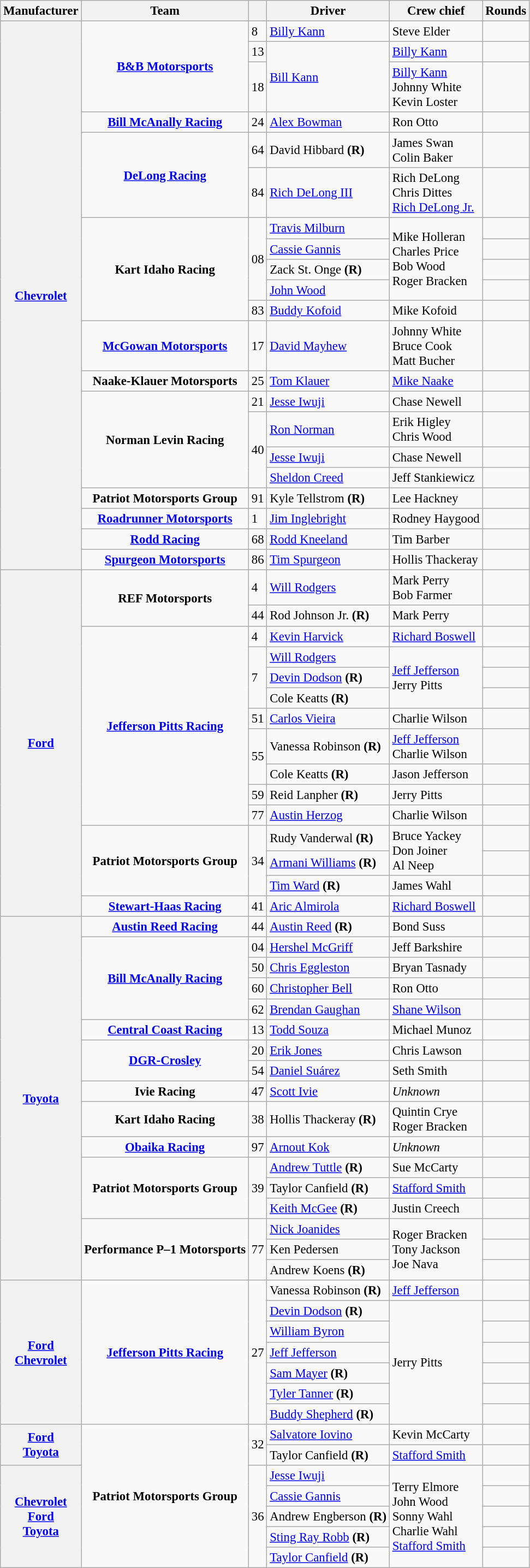<table class="wikitable" style="font-size: 95%;">
<tr>
<th>Manufacturer</th>
<th>Team</th>
<th></th>
<th>Driver</th>
<th>Crew chief</th>
<th>Rounds</th>
</tr>
<tr>
<th rowspan="21"><a href='#'>Chevrolet</a></th>
<td rowspan="3" style="text-align:center;"><strong><a href='#'>B&B Motorsports</a></strong></td>
<td>8</td>
<td><a href='#'>Billy Kann</a></td>
<td>Steve Elder</td>
<td></td>
</tr>
<tr>
<td>13</td>
<td rowspan=2><a href='#'>Bill Kann</a></td>
<td><a href='#'>Billy Kann</a></td>
<td></td>
</tr>
<tr>
<td>18</td>
<td><a href='#'>Billy Kann</a> <small></small><br>Johnny White <small></small><br>Kevin Loster <small></small></td>
<td></td>
</tr>
<tr>
<td style="text-align:center;"><strong><a href='#'>Bill McAnally Racing</a></strong></td>
<td>24</td>
<td><a href='#'>Alex Bowman</a></td>
<td>Ron Otto</td>
<td></td>
</tr>
<tr>
<td rowspan="2" style="text-align:center;"><strong><a href='#'>DeLong Racing</a></strong></td>
<td>64</td>
<td>David Hibbard <strong>(R)</strong></td>
<td>James Swan <small></small><br>Colin Baker <small></small></td>
<td></td>
</tr>
<tr>
<td>84</td>
<td><a href='#'>Rich DeLong III</a></td>
<td>Rich DeLong <small></small><br>Chris Dittes <small></small><br><a href='#'>Rich DeLong Jr.</a> <small></small></td>
<td></td>
</tr>
<tr>
<td rowspan="5" style="text-align:center;"><strong>Kart Idaho Racing</strong></td>
<td rowspan="4">08</td>
<td><a href='#'>Travis Milburn</a></td>
<td rowspan=4>Mike Holleran <small></small><br>Charles Price <small></small><br>Bob Wood <small></small><br>Roger Bracken <small></small></td>
<td></td>
</tr>
<tr>
<td><a href='#'>Cassie Gannis</a></td>
<td></td>
</tr>
<tr>
<td>Zack St. Onge <strong>(R)</strong></td>
<td></td>
</tr>
<tr>
<td><a href='#'>John Wood</a></td>
<td></td>
</tr>
<tr>
<td>83</td>
<td><a href='#'>Buddy Kofoid</a></td>
<td>Mike Kofoid</td>
<td></td>
</tr>
<tr>
<td style="text-align:center;"><strong><a href='#'>McGowan Motorsports</a></strong></td>
<td>17</td>
<td><a href='#'>David Mayhew</a></td>
<td>Johnny White <small></small><br>Bruce Cook <small></small><br>Matt Bucher <small></small></td>
<td></td>
</tr>
<tr>
<td style="text-align:center;"><strong>Naake-Klauer Motorsports</strong></td>
<td>25</td>
<td><a href='#'>Tom Klauer</a></td>
<td><a href='#'>Mike Naake</a></td>
<td></td>
</tr>
<tr>
<td rowspan="4" style="text-align:center;"><strong>Norman Levin Racing</strong></td>
<td>21</td>
<td><a href='#'>Jesse Iwuji</a></td>
<td>Chase Newell</td>
<td></td>
</tr>
<tr>
<td rowspan=3>40</td>
<td><a href='#'>Ron Norman</a></td>
<td>Erik Higley <small></small><br>Chris Wood <small></small></td>
<td></td>
</tr>
<tr>
<td><a href='#'>Jesse Iwuji</a></td>
<td>Chase Newell</td>
<td></td>
</tr>
<tr>
<td><a href='#'>Sheldon Creed</a></td>
<td>Jeff Stankiewicz</td>
<td></td>
</tr>
<tr>
<td style="text-align:center;"><strong>Patriot Motorsports Group</strong></td>
<td>91</td>
<td>Kyle Tellstrom <strong>(R)</strong></td>
<td>Lee Hackney</td>
<td></td>
</tr>
<tr>
<td style="text-align:center;"><strong><a href='#'>Roadrunner Motorsports</a></strong></td>
<td>1</td>
<td><a href='#'>Jim Inglebright</a></td>
<td>Rodney Haygood</td>
<td></td>
</tr>
<tr>
<td style="text-align:center;"><strong><a href='#'>Rodd Racing</a></strong></td>
<td>68</td>
<td><a href='#'>Rodd Kneeland</a></td>
<td>Tim Barber</td>
<td></td>
</tr>
<tr>
<td style="text-align:center;"><strong><a href='#'>Spurgeon Motorsports</a></strong></td>
<td>86</td>
<td><a href='#'>Tim Spurgeon</a></td>
<td>Hollis Thackeray</td>
<td></td>
</tr>
<tr>
<th rowspan="15"><a href='#'>Ford</a></th>
<td rowspan="2" style="text-align:center;"><strong>REF Motorsports</strong></td>
<td>4</td>
<td><a href='#'>Will Rodgers</a></td>
<td>Mark Perry <small></small><br>Bob Farmer <small></small></td>
<td></td>
</tr>
<tr>
<td>44</td>
<td>Rod Johnson Jr. <strong>(R)</strong></td>
<td>Mark Perry</td>
<td></td>
</tr>
<tr>
<td rowspan="9" style="text-align:center;"><strong><a href='#'>Jefferson Pitts Racing</a></strong></td>
<td>4</td>
<td><a href='#'>Kevin Harvick</a></td>
<td><a href='#'>Richard Boswell</a></td>
<td></td>
</tr>
<tr>
<td rowspan="3">7</td>
<td><a href='#'>Will Rodgers</a></td>
<td rowspan=3><a href='#'>Jeff Jefferson</a> <small></small><br>Jerry Pitts <small></small></td>
<td></td>
</tr>
<tr>
<td><a href='#'>Devin Dodson</a> <strong>(R)</strong></td>
<td></td>
</tr>
<tr>
<td>Cole Keatts <strong>(R)</strong></td>
<td></td>
</tr>
<tr>
<td>51</td>
<td><a href='#'>Carlos Vieira</a></td>
<td>Charlie Wilson</td>
<td></td>
</tr>
<tr>
<td rowspan=2>55</td>
<td>Vanessa Robinson <strong>(R)</strong></td>
<td><a href='#'>Jeff Jefferson</a> <small></small><br>Charlie Wilson <small></small></td>
<td></td>
</tr>
<tr>
<td>Cole Keatts <strong>(R)</strong></td>
<td>Jason Jefferson</td>
<td></td>
</tr>
<tr>
<td>59</td>
<td>Reid Lanpher <strong>(R)</strong></td>
<td>Jerry Pitts</td>
<td></td>
</tr>
<tr>
<td>77</td>
<td><a href='#'>Austin Herzog</a></td>
<td>Charlie Wilson</td>
<td></td>
</tr>
<tr>
<td rowspan="3" style="text-align:center;"><strong>Patriot Motorsports Group</strong></td>
<td rowspan=3>34</td>
<td>Rudy Vanderwal <strong>(R)</strong></td>
<td rowspan=2>Bruce Yackey <small></small><br>Don Joiner <small></small><br>Al Neep <small></small></td>
<td></td>
</tr>
<tr>
<td><a href='#'>Armani Williams</a> <strong>(R)</strong></td>
<td></td>
</tr>
<tr>
<td><a href='#'>Tim Ward</a> <strong>(R)</strong></td>
<td>James Wahl</td>
<td></td>
</tr>
<tr>
<td style="text-align:center;"><strong><a href='#'>Stewart-Haas Racing</a></strong></td>
<td>41</td>
<td><a href='#'>Aric Almirola</a></td>
<td><a href='#'>Richard Boswell</a></td>
<td></td>
</tr>
<tr>
<th rowspan="17"><a href='#'>Toyota</a></th>
<td style="text-align:center;"><strong><a href='#'>Austin Reed Racing</a></strong></td>
<td>44</td>
<td><a href='#'>Austin Reed</a> <strong>(R)</strong></td>
<td>Bond Suss</td>
<td></td>
</tr>
<tr>
<td rowspan=4 style="text-align:center;"><strong><a href='#'>Bill McAnally Racing</a></strong></td>
<td>04</td>
<td><a href='#'>Hershel McGriff</a></td>
<td>Jeff Barkshire</td>
<td></td>
</tr>
<tr>
<td>50</td>
<td><a href='#'>Chris Eggleston</a></td>
<td>Bryan Tasnady</td>
<td></td>
</tr>
<tr>
<td>60</td>
<td><a href='#'>Christopher Bell</a></td>
<td>Ron Otto</td>
<td></td>
</tr>
<tr>
<td>62</td>
<td><a href='#'>Brendan Gaughan</a></td>
<td><a href='#'>Shane Wilson</a></td>
<td></td>
</tr>
<tr>
<td style="text-align:center;"><strong><a href='#'>Central Coast Racing</a></strong></td>
<td>13</td>
<td><a href='#'>Todd Souza</a></td>
<td>Michael Munoz</td>
<td></td>
</tr>
<tr>
<td rowspan=2 style="text-align:center;"><strong><a href='#'>DGR-Crosley</a></strong></td>
<td>20</td>
<td><a href='#'>Erik Jones</a></td>
<td>Chris Lawson</td>
<td></td>
</tr>
<tr>
<td>54</td>
<td><a href='#'>Daniel Suárez</a></td>
<td>Seth Smith</td>
<td></td>
</tr>
<tr>
<td style="text-align:center;"><strong>Ivie Racing</strong></td>
<td>47</td>
<td><a href='#'>Scott Ivie</a></td>
<td><em>Unknown</em></td>
<td></td>
</tr>
<tr>
<td style="text-align:center;"><strong>Kart Idaho Racing</strong></td>
<td>38</td>
<td>Hollis Thackeray <strong>(R)</strong></td>
<td>Quintin Crye <small></small><br>Roger Bracken <small></small></td>
<td></td>
</tr>
<tr>
<td style="text-align:center;"><strong><a href='#'>Obaika Racing</a></strong></td>
<td>97</td>
<td><a href='#'>Arnout Kok</a></td>
<td><em>Unknown</em></td>
<td></td>
</tr>
<tr>
<td rowspan="3" style="text-align:center;"><strong>Patriot Motorsports Group</strong></td>
<td rowspan=3>39</td>
<td><a href='#'>Andrew Tuttle</a> <strong>(R)</strong></td>
<td>Sue McCarty</td>
<td></td>
</tr>
<tr>
<td>Taylor Canfield <strong>(R)</strong></td>
<td><a href='#'>Stafford Smith</a></td>
<td></td>
</tr>
<tr>
<td><a href='#'>Keith McGee</a> <strong>(R)</strong></td>
<td>Justin Creech</td>
<td></td>
</tr>
<tr>
<td rowspan=3 style="text-align:center;"><strong>Performance P–1 Motorsports</strong></td>
<td rowspan=3>77</td>
<td><a href='#'>Nick Joanides</a></td>
<td rowspan=3>Roger Bracken <small></small><br>Tony Jackson <small></small><br>Joe Nava <small></small></td>
<td></td>
</tr>
<tr>
<td>Ken Pedersen</td>
<td></td>
</tr>
<tr>
<td>Andrew Koens <strong>(R)</strong></td>
<td></td>
</tr>
<tr>
<th rowspan=7><a href='#'>Ford</a> <small></small><br><a href='#'>Chevrolet</a> <small></small></th>
<td rowspan="7" style="text-align:center;"><strong><a href='#'>Jefferson Pitts Racing</a></strong></td>
<td rowspan="7">27</td>
<td>Vanessa Robinson <strong>(R)</strong></td>
<td><a href='#'>Jeff Jefferson</a></td>
<td></td>
</tr>
<tr>
<td><a href='#'>Devin Dodson</a> <strong>(R)</strong></td>
<td rowspan=6>Jerry Pitts</td>
<td></td>
</tr>
<tr>
<td><a href='#'>William Byron</a></td>
<td></td>
</tr>
<tr>
<td><a href='#'>Jeff Jefferson</a></td>
<td></td>
</tr>
<tr>
<td><a href='#'>Sam Mayer</a> <strong>(R)</strong></td>
<td></td>
</tr>
<tr>
<td><a href='#'>Tyler Tanner</a> <strong>(R)</strong></td>
<td></td>
</tr>
<tr>
<td><a href='#'>Buddy Shepherd</a> <strong>(R)</strong></td>
<td></td>
</tr>
<tr>
<th rowspan=2><a href='#'>Ford</a> <small></small><br><a href='#'>Toyota</a> <small></small></th>
<td rowspan="7" style="text-align:center;"><strong>Patriot Motorsports Group</strong></td>
<td rowspan="2">32</td>
<td><a href='#'>Salvatore Iovino</a></td>
<td>Kevin McCarty</td>
<td></td>
</tr>
<tr>
<td>Taylor Canfield <strong>(R)</strong></td>
<td><a href='#'>Stafford Smith</a></td>
<td></td>
</tr>
<tr>
<th rowspan=5><a href='#'>Chevrolet</a> <small></small><br><a href='#'>Ford</a> <small></small><br><a href='#'>Toyota</a> <small></small></th>
<td rowspan=5>36</td>
<td><a href='#'>Jesse Iwuji</a></td>
<td rowspan=5>Terry Elmore <small></small><br>John Wood <small></small><br>Sonny Wahl <small></small><br>Charlie Wahl <small></small><br><a href='#'>Stafford Smith</a> <small></small></td>
<td></td>
</tr>
<tr>
<td><a href='#'>Cassie Gannis</a></td>
<td></td>
</tr>
<tr>
<td>Andrew Engberson <strong>(R)</strong></td>
<td></td>
</tr>
<tr>
<td><a href='#'>Sting Ray Robb</a> <strong>(R)</strong></td>
<td></td>
</tr>
<tr>
<td><a href='#'>Taylor Canfield</a> <strong>(R)</strong></td>
<td></td>
</tr>
</table>
